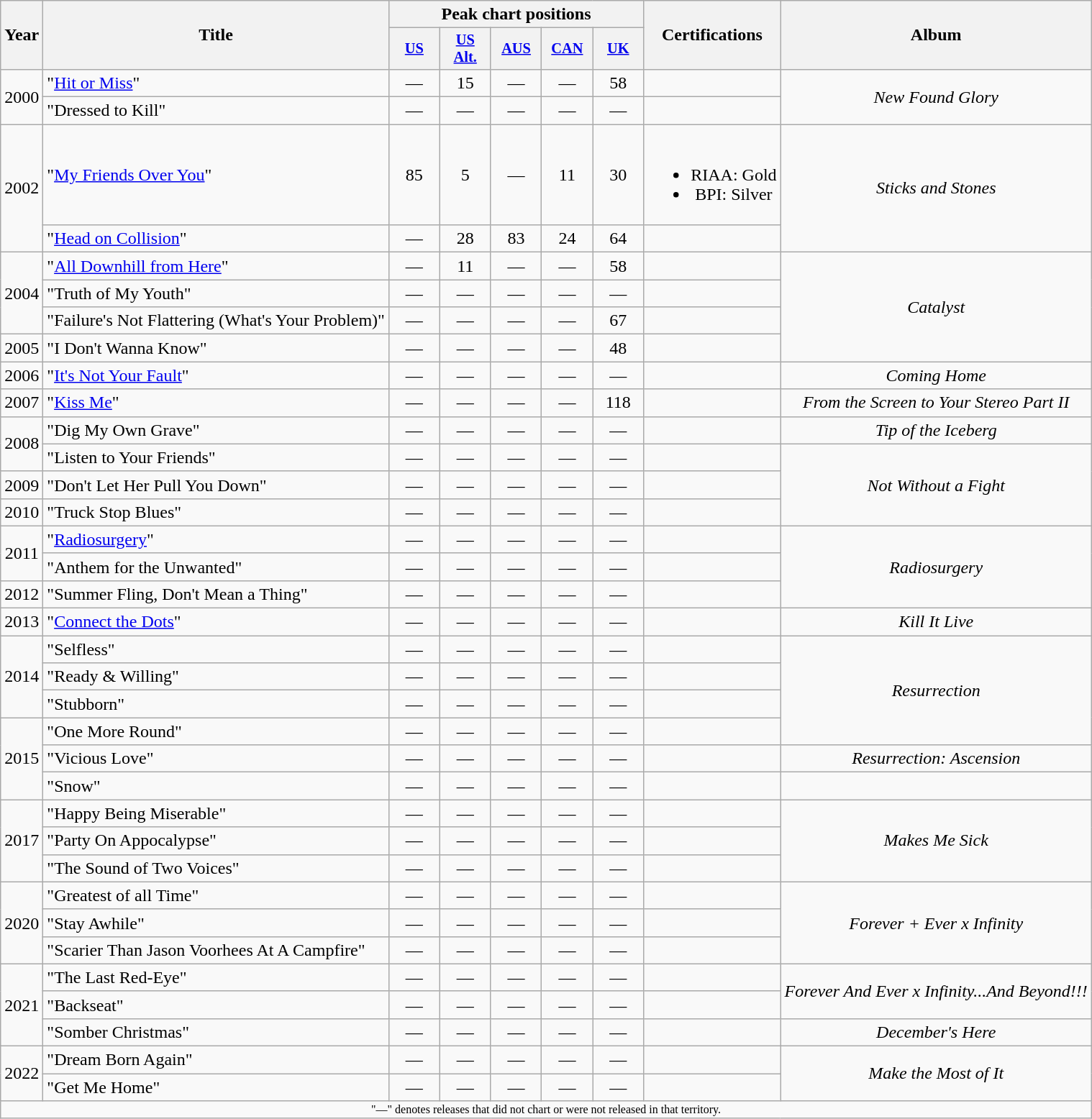<table class="wikitable" style="text-align:center;">
<tr>
<th rowspan="2">Year</th>
<th rowspan="2">Title</th>
<th colspan="5">Peak chart positions</th>
<th rowspan="2">Certifications</th>
<th rowspan="2">Album</th>
</tr>
<tr>
<th style="width:3em;font-size:85%"><a href='#'>US</a><br></th>
<th style="width:3em;font-size:85%"><a href='#'>US<br>Alt.</a><br></th>
<th style="width:3em;font-size:85%"><a href='#'>AUS</a><br></th>
<th style="width:3em;font-size:85%"><a href='#'>CAN</a><br></th>
<th style="width:3em;font-size:85%"><a href='#'>UK</a><br></th>
</tr>
<tr>
<td rowspan="2">2000</td>
<td align="left">"<a href='#'>Hit or Miss</a>"</td>
<td>—</td>
<td>15</td>
<td>—</td>
<td>—</td>
<td>58</td>
<td></td>
<td rowspan="2"><em>New Found Glory</em></td>
</tr>
<tr>
<td align="left">"Dressed to Kill"</td>
<td>—</td>
<td>—</td>
<td>—</td>
<td>—</td>
<td>—</td>
<td></td>
</tr>
<tr>
<td rowspan="2">2002</td>
<td align="left">"<a href='#'>My Friends Over You</a>"</td>
<td>85</td>
<td>5</td>
<td>—</td>
<td>11</td>
<td>30</td>
<td><br><ul><li>RIAA: Gold</li><li>BPI: Silver</li></ul></td>
<td rowspan="2"><em>Sticks and Stones</em></td>
</tr>
<tr>
<td align="left">"<a href='#'>Head on Collision</a>"</td>
<td>—</td>
<td>28</td>
<td>83</td>
<td>24</td>
<td>64</td>
<td></td>
</tr>
<tr>
<td rowspan="3">2004</td>
<td align="left">"<a href='#'>All Downhill from Here</a>"</td>
<td>—</td>
<td>11</td>
<td>—</td>
<td>—</td>
<td>58</td>
<td></td>
<td rowspan="4"><em>Catalyst</em></td>
</tr>
<tr>
<td align="left">"Truth of My Youth"</td>
<td>—</td>
<td>—</td>
<td>—</td>
<td>—</td>
<td>—</td>
<td></td>
</tr>
<tr>
<td align="left">"Failure's Not Flattering (What's Your Problem)"</td>
<td>—</td>
<td>—</td>
<td>—</td>
<td>—</td>
<td>67</td>
<td></td>
</tr>
<tr>
<td>2005</td>
<td align="left">"I Don't Wanna Know"</td>
<td>—</td>
<td>—</td>
<td>—</td>
<td>—</td>
<td>48</td>
<td></td>
</tr>
<tr>
<td>2006</td>
<td align="left">"<a href='#'>It's Not Your Fault</a>"</td>
<td>—</td>
<td>—</td>
<td>—</td>
<td>—</td>
<td>—</td>
<td></td>
<td><em>Coming Home</em></td>
</tr>
<tr>
<td>2007</td>
<td align="left">"<a href='#'>Kiss Me</a>"</td>
<td>—</td>
<td>—</td>
<td>—</td>
<td>—</td>
<td>118</td>
<td></td>
<td><em>From the Screen to Your Stereo Part II</em></td>
</tr>
<tr>
<td rowspan="2">2008</td>
<td align="left">"Dig My Own Grave"</td>
<td>—</td>
<td>—</td>
<td>—</td>
<td>—</td>
<td>—</td>
<td></td>
<td><em>Tip of the Iceberg</em></td>
</tr>
<tr>
<td align="left">"Listen to Your Friends"</td>
<td>—</td>
<td>—</td>
<td>—</td>
<td>—</td>
<td>—</td>
<td></td>
<td rowspan="3"><em>Not Without a Fight</em></td>
</tr>
<tr>
<td>2009</td>
<td align="left">"Don't Let Her Pull You Down"</td>
<td>—</td>
<td>—</td>
<td>—</td>
<td>—</td>
<td>—</td>
<td></td>
</tr>
<tr>
<td>2010</td>
<td align="left">"Truck Stop Blues"</td>
<td>—</td>
<td>—</td>
<td>—</td>
<td>—</td>
<td>—</td>
<td></td>
</tr>
<tr>
<td rowspan="2">2011</td>
<td align="left">"<a href='#'>Radiosurgery</a>"</td>
<td>—</td>
<td>—</td>
<td>—</td>
<td>—</td>
<td>—</td>
<td></td>
<td rowspan="3"><em>Radiosurgery</em></td>
</tr>
<tr>
<td align="left">"Anthem for the Unwanted"</td>
<td>—</td>
<td>—</td>
<td>—</td>
<td>—</td>
<td>—</td>
<td></td>
</tr>
<tr>
<td>2012</td>
<td align="left">"Summer Fling, Don't Mean a Thing"</td>
<td>—</td>
<td>—</td>
<td>—</td>
<td>—</td>
<td>—</td>
<td></td>
</tr>
<tr>
<td>2013</td>
<td align="left">"<a href='#'>Connect the Dots</a>"</td>
<td>—</td>
<td>—</td>
<td>—</td>
<td>—</td>
<td>—</td>
<td></td>
<td><em>Kill It Live</em></td>
</tr>
<tr>
<td rowspan="3">2014</td>
<td align="left">"Selfless"</td>
<td>—</td>
<td>—</td>
<td>—</td>
<td>—</td>
<td>—</td>
<td></td>
<td rowspan="4"><em>Resurrection</em></td>
</tr>
<tr>
<td align="left">"Ready & Willing"</td>
<td>—</td>
<td>—</td>
<td>—</td>
<td>—</td>
<td>—</td>
<td></td>
</tr>
<tr>
<td align="left">"Stubborn"</td>
<td>—</td>
<td>—</td>
<td>—</td>
<td>—</td>
<td>—</td>
<td></td>
</tr>
<tr>
<td rowspan="3">2015</td>
<td align="left">"One More Round"</td>
<td>—</td>
<td>—</td>
<td>—</td>
<td>—</td>
<td>—</td>
<td></td>
</tr>
<tr>
<td align="left">"Vicious Love"<br></td>
<td>—</td>
<td>—</td>
<td>—</td>
<td>—</td>
<td>—</td>
<td></td>
<td><em>Resurrection: Ascension</em></td>
</tr>
<tr>
<td align="left">"Snow"</td>
<td>—</td>
<td>—</td>
<td>—</td>
<td>—</td>
<td>—</td>
<td></td>
<td></td>
</tr>
<tr>
<td rowspan="3">2017</td>
<td align="left">"Happy Being Miserable"</td>
<td>—</td>
<td>—</td>
<td>—</td>
<td>—</td>
<td>—</td>
<td></td>
<td rowspan="3"><em>Makes Me Sick</em></td>
</tr>
<tr>
<td align="left">"Party On Appocalypse"</td>
<td>—</td>
<td>—</td>
<td>—</td>
<td>—</td>
<td>—</td>
<td></td>
</tr>
<tr>
<td align="left">"The Sound of Two Voices"</td>
<td>—</td>
<td>—</td>
<td>—</td>
<td>—</td>
<td>—</td>
<td></td>
</tr>
<tr>
<td rowspan="3">2020</td>
<td align="left">"Greatest of all Time"</td>
<td>—</td>
<td>—</td>
<td>—</td>
<td>—</td>
<td>—</td>
<td></td>
<td rowspan="3"><em>Forever + Ever x Infinity</em></td>
</tr>
<tr>
<td align="left">"Stay Awhile"</td>
<td>—</td>
<td>—</td>
<td>—</td>
<td>—</td>
<td>—</td>
<td></td>
</tr>
<tr>
<td align="left">"Scarier Than Jason Voorhees At A Campfire"</td>
<td>—</td>
<td>—</td>
<td>—</td>
<td>—</td>
<td>—</td>
<td></td>
</tr>
<tr>
<td rowspan="3">2021</td>
<td align="left">"The Last Red-Eye"</td>
<td>—</td>
<td>—</td>
<td>—</td>
<td>—</td>
<td>—</td>
<td></td>
<td rowspan="2"><em>Forever And Ever x Infinity...And Beyond!!!</em></td>
</tr>
<tr>
<td align="left">"Backseat"</td>
<td>—</td>
<td>—</td>
<td>—</td>
<td>—</td>
<td>—</td>
<td></td>
</tr>
<tr>
<td align="left">"Somber Christmas"</td>
<td>—</td>
<td>—</td>
<td>—</td>
<td>—</td>
<td>—</td>
<td></td>
<td><em>December's Here</em></td>
</tr>
<tr>
<td rowspan=2>2022</td>
<td align="left">"Dream Born Again"</td>
<td>—</td>
<td>—</td>
<td>—</td>
<td>—</td>
<td>—</td>
<td></td>
<td rowspan=2><em>Make the Most of It</em></td>
</tr>
<tr>
<td align="left">"Get Me Home"</td>
<td>—</td>
<td>—</td>
<td>—</td>
<td>—</td>
<td>—</td>
<td></td>
</tr>
<tr>
<td colspan="9" style="text-align:center; font-size:8pt;">"—" denotes releases that did not chart or were not released in that territory.</td>
</tr>
</table>
